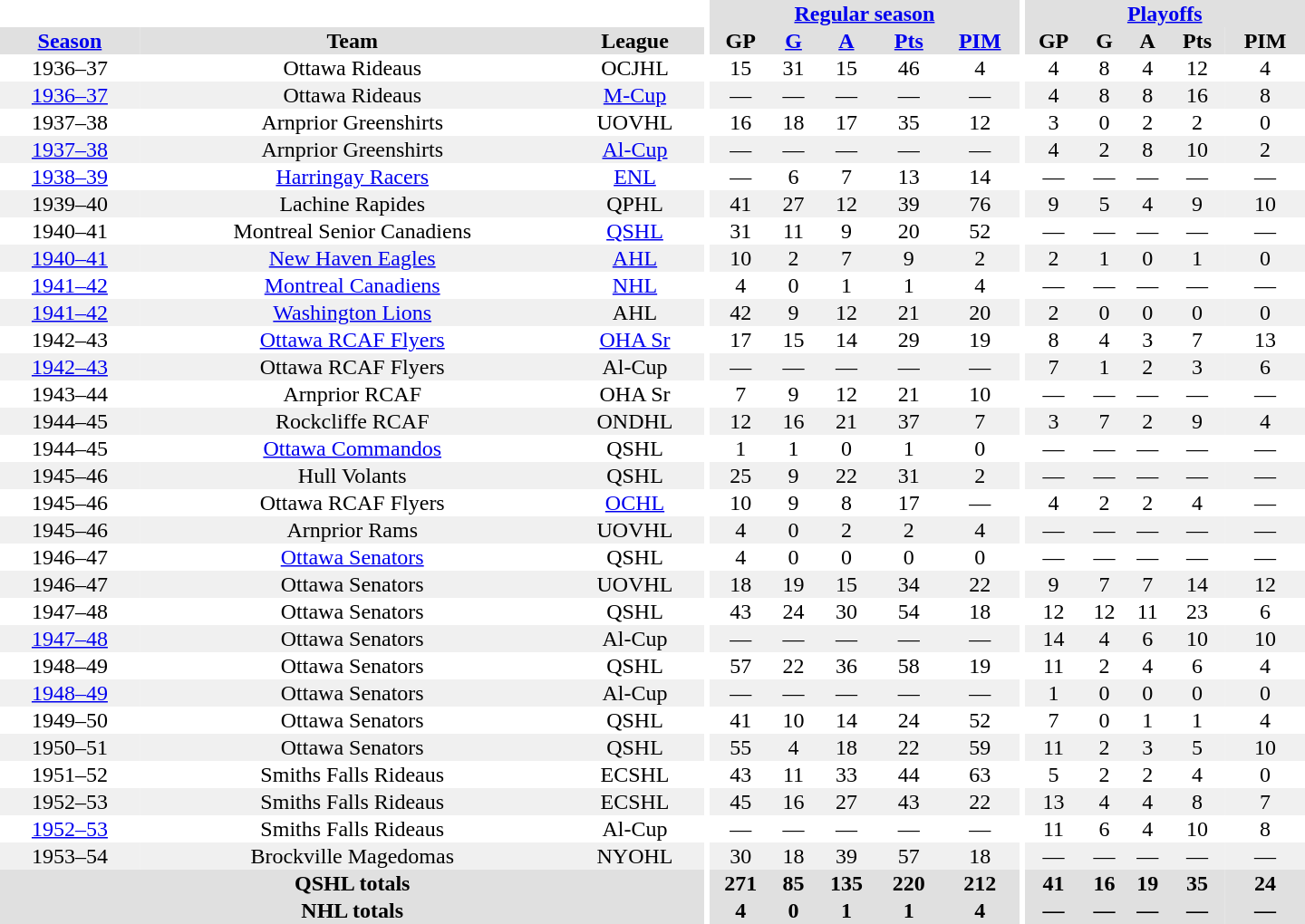<table border="0" cellpadding="1" cellspacing="0" style="text-align:center; width:60em">
<tr bgcolor="#e0e0e0">
<th colspan="3" bgcolor="#ffffff"></th>
<th rowspan="100" bgcolor="#ffffff"></th>
<th colspan="5"><a href='#'>Regular season</a></th>
<th rowspan="100" bgcolor="#ffffff"></th>
<th colspan="5"><a href='#'>Playoffs</a></th>
</tr>
<tr bgcolor="#e0e0e0">
<th><a href='#'>Season</a></th>
<th>Team</th>
<th>League</th>
<th>GP</th>
<th><a href='#'>G</a></th>
<th><a href='#'>A</a></th>
<th><a href='#'>Pts</a></th>
<th><a href='#'>PIM</a></th>
<th>GP</th>
<th>G</th>
<th>A</th>
<th>Pts</th>
<th>PIM</th>
</tr>
<tr>
<td>1936–37</td>
<td>Ottawa Rideaus</td>
<td>OCJHL</td>
<td>15</td>
<td>31</td>
<td>15</td>
<td>46</td>
<td>4</td>
<td>4</td>
<td>8</td>
<td>4</td>
<td>12</td>
<td>4</td>
</tr>
<tr bgcolor="#f0f0f0">
<td><a href='#'>1936–37</a></td>
<td>Ottawa Rideaus</td>
<td><a href='#'>M-Cup</a></td>
<td>—</td>
<td>—</td>
<td>—</td>
<td>—</td>
<td>—</td>
<td>4</td>
<td>8</td>
<td>8</td>
<td>16</td>
<td>8</td>
</tr>
<tr>
<td>1937–38</td>
<td>Arnprior Greenshirts</td>
<td>UOVHL</td>
<td>16</td>
<td>18</td>
<td>17</td>
<td>35</td>
<td>12</td>
<td>3</td>
<td>0</td>
<td>2</td>
<td>2</td>
<td>0</td>
</tr>
<tr bgcolor="#f0f0f0">
<td><a href='#'>1937–38</a></td>
<td>Arnprior Greenshirts</td>
<td><a href='#'>Al-Cup</a></td>
<td>—</td>
<td>—</td>
<td>—</td>
<td>—</td>
<td>—</td>
<td>4</td>
<td>2</td>
<td>8</td>
<td>10</td>
<td>2</td>
</tr>
<tr>
<td><a href='#'>1938–39</a></td>
<td><a href='#'>Harringay Racers</a></td>
<td><a href='#'>ENL</a></td>
<td>—</td>
<td>6</td>
<td>7</td>
<td>13</td>
<td>14</td>
<td>—</td>
<td>—</td>
<td>—</td>
<td>—</td>
<td>—</td>
</tr>
<tr bgcolor="#f0f0f0">
<td>1939–40</td>
<td>Lachine Rapides</td>
<td>QPHL</td>
<td>41</td>
<td>27</td>
<td>12</td>
<td>39</td>
<td>76</td>
<td>9</td>
<td>5</td>
<td>4</td>
<td>9</td>
<td>10</td>
</tr>
<tr>
<td>1940–41</td>
<td>Montreal Senior Canadiens</td>
<td><a href='#'>QSHL</a></td>
<td>31</td>
<td>11</td>
<td>9</td>
<td>20</td>
<td>52</td>
<td>—</td>
<td>—</td>
<td>—</td>
<td>—</td>
<td>—</td>
</tr>
<tr bgcolor="#f0f0f0">
<td><a href='#'>1940–41</a></td>
<td><a href='#'>New Haven Eagles</a></td>
<td><a href='#'>AHL</a></td>
<td>10</td>
<td>2</td>
<td>7</td>
<td>9</td>
<td>2</td>
<td>2</td>
<td>1</td>
<td>0</td>
<td>1</td>
<td>0</td>
</tr>
<tr>
<td><a href='#'>1941–42</a></td>
<td><a href='#'>Montreal Canadiens</a></td>
<td><a href='#'>NHL</a></td>
<td>4</td>
<td>0</td>
<td>1</td>
<td>1</td>
<td>4</td>
<td>—</td>
<td>—</td>
<td>—</td>
<td>—</td>
<td>—</td>
</tr>
<tr bgcolor="#f0f0f0">
<td><a href='#'>1941–42</a></td>
<td><a href='#'>Washington Lions</a></td>
<td>AHL</td>
<td>42</td>
<td>9</td>
<td>12</td>
<td>21</td>
<td>20</td>
<td>2</td>
<td>0</td>
<td>0</td>
<td>0</td>
<td>0</td>
</tr>
<tr>
<td>1942–43</td>
<td><a href='#'>Ottawa RCAF Flyers</a></td>
<td><a href='#'>OHA Sr</a></td>
<td>17</td>
<td>15</td>
<td>14</td>
<td>29</td>
<td>19</td>
<td>8</td>
<td>4</td>
<td>3</td>
<td>7</td>
<td>13</td>
</tr>
<tr bgcolor="#f0f0f0">
<td><a href='#'>1942–43</a></td>
<td>Ottawa RCAF Flyers</td>
<td>Al-Cup</td>
<td>—</td>
<td>—</td>
<td>—</td>
<td>—</td>
<td>—</td>
<td>7</td>
<td>1</td>
<td>2</td>
<td>3</td>
<td>6</td>
</tr>
<tr>
<td>1943–44</td>
<td>Arnprior RCAF</td>
<td>OHA Sr</td>
<td>7</td>
<td>9</td>
<td>12</td>
<td>21</td>
<td>10</td>
<td>—</td>
<td>—</td>
<td>—</td>
<td>—</td>
<td>—</td>
</tr>
<tr bgcolor="#f0f0f0">
<td>1944–45</td>
<td>Rockcliffe RCAF</td>
<td>ONDHL</td>
<td>12</td>
<td>16</td>
<td>21</td>
<td>37</td>
<td>7</td>
<td>3</td>
<td>7</td>
<td>2</td>
<td>9</td>
<td>4</td>
</tr>
<tr>
<td>1944–45</td>
<td><a href='#'>Ottawa Commandos</a></td>
<td>QSHL</td>
<td>1</td>
<td>1</td>
<td>0</td>
<td>1</td>
<td>0</td>
<td>—</td>
<td>—</td>
<td>—</td>
<td>—</td>
<td>—</td>
</tr>
<tr bgcolor="#f0f0f0">
<td>1945–46</td>
<td>Hull Volants</td>
<td>QSHL</td>
<td>25</td>
<td>9</td>
<td>22</td>
<td>31</td>
<td>2</td>
<td>—</td>
<td>—</td>
<td>—</td>
<td>—</td>
<td>—</td>
</tr>
<tr>
<td>1945–46</td>
<td>Ottawa RCAF Flyers</td>
<td><a href='#'>OCHL</a></td>
<td>10</td>
<td>9</td>
<td>8</td>
<td>17</td>
<td>—</td>
<td>4</td>
<td>2</td>
<td>2</td>
<td>4</td>
<td>—</td>
</tr>
<tr bgcolor="#f0f0f0">
<td>1945–46</td>
<td>Arnprior Rams</td>
<td>UOVHL</td>
<td>4</td>
<td>0</td>
<td>2</td>
<td>2</td>
<td>4</td>
<td>—</td>
<td>—</td>
<td>—</td>
<td>—</td>
<td>—</td>
</tr>
<tr>
<td>1946–47</td>
<td><a href='#'>Ottawa Senators</a></td>
<td>QSHL</td>
<td>4</td>
<td>0</td>
<td>0</td>
<td>0</td>
<td>0</td>
<td>—</td>
<td>—</td>
<td>—</td>
<td>—</td>
<td>—</td>
</tr>
<tr bgcolor="#f0f0f0">
<td>1946–47</td>
<td>Ottawa Senators</td>
<td>UOVHL</td>
<td>18</td>
<td>19</td>
<td>15</td>
<td>34</td>
<td>22</td>
<td>9</td>
<td>7</td>
<td>7</td>
<td>14</td>
<td>12</td>
</tr>
<tr>
<td>1947–48</td>
<td>Ottawa Senators</td>
<td>QSHL</td>
<td>43</td>
<td>24</td>
<td>30</td>
<td>54</td>
<td>18</td>
<td>12</td>
<td>12</td>
<td>11</td>
<td>23</td>
<td>6</td>
</tr>
<tr bgcolor="#f0f0f0">
<td><a href='#'>1947–48</a></td>
<td>Ottawa Senators</td>
<td>Al-Cup</td>
<td>—</td>
<td>—</td>
<td>—</td>
<td>—</td>
<td>—</td>
<td>14</td>
<td>4</td>
<td>6</td>
<td>10</td>
<td>10</td>
</tr>
<tr>
<td>1948–49</td>
<td>Ottawa Senators</td>
<td>QSHL</td>
<td>57</td>
<td>22</td>
<td>36</td>
<td>58</td>
<td>19</td>
<td>11</td>
<td>2</td>
<td>4</td>
<td>6</td>
<td>4</td>
</tr>
<tr bgcolor="#f0f0f0">
<td><a href='#'>1948–49</a></td>
<td>Ottawa Senators</td>
<td>Al-Cup</td>
<td>—</td>
<td>—</td>
<td>—</td>
<td>—</td>
<td>—</td>
<td>1</td>
<td>0</td>
<td>0</td>
<td>0</td>
<td>0</td>
</tr>
<tr>
<td>1949–50</td>
<td>Ottawa Senators</td>
<td>QSHL</td>
<td>41</td>
<td>10</td>
<td>14</td>
<td>24</td>
<td>52</td>
<td>7</td>
<td>0</td>
<td>1</td>
<td>1</td>
<td>4</td>
</tr>
<tr bgcolor="#f0f0f0">
<td>1950–51</td>
<td>Ottawa Senators</td>
<td>QSHL</td>
<td>55</td>
<td>4</td>
<td>18</td>
<td>22</td>
<td>59</td>
<td>11</td>
<td>2</td>
<td>3</td>
<td>5</td>
<td>10</td>
</tr>
<tr>
<td>1951–52</td>
<td>Smiths Falls Rideaus</td>
<td>ECSHL</td>
<td>43</td>
<td>11</td>
<td>33</td>
<td>44</td>
<td>63</td>
<td>5</td>
<td>2</td>
<td>2</td>
<td>4</td>
<td>0</td>
</tr>
<tr bgcolor="#f0f0f0">
<td>1952–53</td>
<td>Smiths Falls Rideaus</td>
<td>ECSHL</td>
<td>45</td>
<td>16</td>
<td>27</td>
<td>43</td>
<td>22</td>
<td>13</td>
<td>4</td>
<td>4</td>
<td>8</td>
<td>7</td>
</tr>
<tr>
<td><a href='#'>1952–53</a></td>
<td>Smiths Falls Rideaus</td>
<td>Al-Cup</td>
<td>—</td>
<td>—</td>
<td>—</td>
<td>—</td>
<td>—</td>
<td>11</td>
<td>6</td>
<td>4</td>
<td>10</td>
<td>8</td>
</tr>
<tr bgcolor="#f0f0f0">
<td>1953–54</td>
<td>Brockville Magedomas</td>
<td>NYOHL</td>
<td>30</td>
<td>18</td>
<td>39</td>
<td>57</td>
<td>18</td>
<td>—</td>
<td>—</td>
<td>—</td>
<td>—</td>
<td>—</td>
</tr>
<tr bgcolor="#e0e0e0">
<th colspan="3">QSHL totals</th>
<th>271</th>
<th>85</th>
<th>135</th>
<th>220</th>
<th>212</th>
<th>41</th>
<th>16</th>
<th>19</th>
<th>35</th>
<th>24</th>
</tr>
<tr bgcolor="#e0e0e0">
<th colspan="3">NHL totals</th>
<th>4</th>
<th>0</th>
<th>1</th>
<th>1</th>
<th>4</th>
<th>—</th>
<th>—</th>
<th>—</th>
<th>—</th>
<th>—</th>
</tr>
</table>
